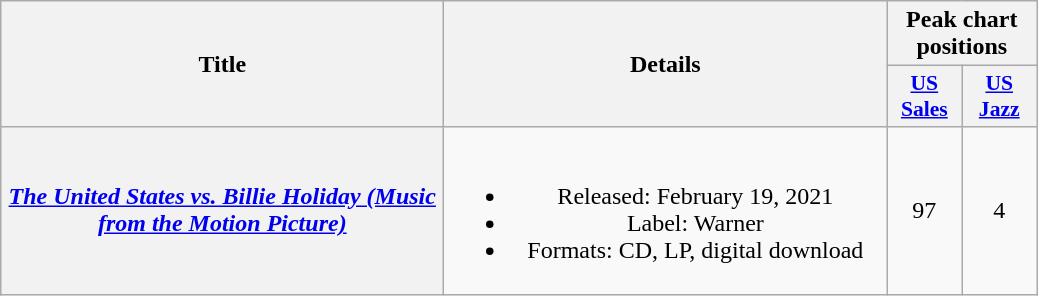<table class="wikitable plainrowheaders" style="text-align:center;" border="1">
<tr>
<th scope="col" rowspan="2" style="width:18em;">Title</th>
<th scope="col" rowspan="2" style="width:18em;">Details</th>
<th scope="col" colspan="2">Peak chart positions</th>
</tr>
<tr>
<th scope="col" style="width:3em;font-size:90%;"><a href='#'>US<br>Sales</a><br></th>
<th scope="col" style="width:3em;font-size:90%;"><a href='#'>US<br>Jazz</a><br></th>
</tr>
<tr>
<th scope="row"><em><a href='#'>The United States vs. Billie Holiday (Music from the Motion Picture)</a></em></th>
<td><br><ul><li>Released: February 19, 2021</li><li>Label: Warner</li><li>Formats: CD, LP, digital download</li></ul></td>
<td>97</td>
<td>4</td>
</tr>
</table>
